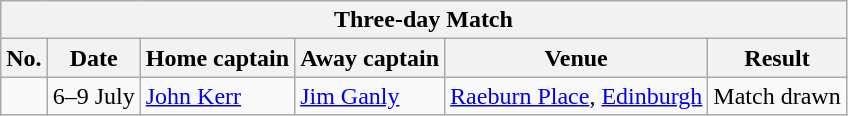<table class="wikitable">
<tr>
<th colspan="9">Three-day Match</th>
</tr>
<tr>
<th>No.</th>
<th>Date</th>
<th>Home captain</th>
<th>Away captain</th>
<th>Venue</th>
<th>Result</th>
</tr>
<tr>
<td></td>
<td>6–9 July</td>
<td><a href='#'>John Kerr</a></td>
<td><a href='#'>Jim Ganly</a></td>
<td><a href='#'>Raeburn Place</a>, <a href='#'>Edinburgh</a></td>
<td>Match drawn</td>
</tr>
</table>
